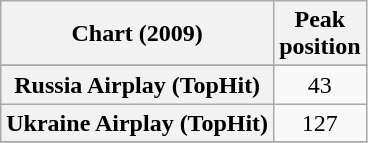<table class="wikitable sortable plainrowheaders" style="text-align:center">
<tr>
<th scope="col">Chart (2009)</th>
<th scope="col">Peak<br>position</th>
</tr>
<tr>
</tr>
<tr>
<th scope="row">Russia Airplay (TopHit)</th>
<td>43</td>
</tr>
<tr>
<th scope="row">Ukraine Airplay (TopHit)</th>
<td>127</td>
</tr>
<tr>
</tr>
</table>
